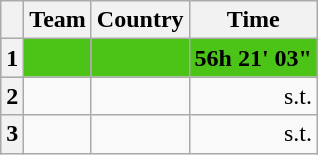<table class="wikitable">
<tr>
<th></th>
<th>Team</th>
<th>Country</th>
<th>Time</th>
</tr>
<tr bgcolor="#4CC417">
<th>1</th>
<td><strong></strong></td>
<td><strong></strong></td>
<td align="right"><strong>56h 21' 03"</strong></td>
</tr>
<tr>
<th>2</th>
<td></td>
<td></td>
<td align="right">s.t.</td>
</tr>
<tr>
<th>3</th>
<td></td>
<td></td>
<td align="right">s.t.</td>
</tr>
</table>
